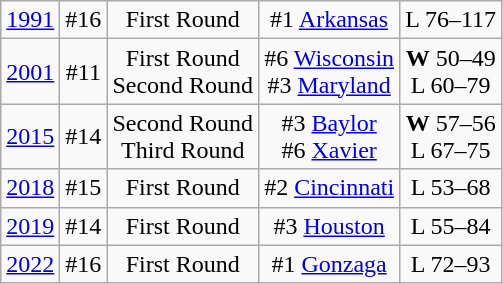<table class="wikitable">
<tr align="center">
<td><a href='#'>1991</a></td>
<td>#16</td>
<td>First Round</td>
<td>#1 <a href='#'>Arkansas</a></td>
<td>L 76–117</td>
</tr>
<tr align="center">
<td><a href='#'>2001</a></td>
<td>#11</td>
<td>First Round<br>Second Round</td>
<td>#6 <a href='#'>Wisconsin</a><br>#3 <a href='#'>Maryland</a></td>
<td><strong>W</strong> 50–49<br>L 60–79</td>
</tr>
<tr align="center">
<td><a href='#'>2015</a></td>
<td>#14</td>
<td>Second Round<br>Third Round</td>
<td>#3 <a href='#'>Baylor</a><br>#6 <a href='#'>Xavier</a></td>
<td><strong>W</strong> 57–56<br>L 67–75</td>
</tr>
<tr align="center">
<td><a href='#'>2018</a></td>
<td>#15</td>
<td>First Round</td>
<td>#2 <a href='#'>Cincinnati</a></td>
<td>L 53–68</td>
</tr>
<tr align="center">
<td><a href='#'>2019</a></td>
<td>#14</td>
<td>First Round</td>
<td>#3 <a href='#'>Houston</a></td>
<td>L 55–84</td>
</tr>
<tr align="center">
<td><a href='#'>2022</a></td>
<td>#16</td>
<td>First Round</td>
<td>#1 <a href='#'>Gonzaga</a></td>
<td>L 72–93</td>
</tr>
</table>
